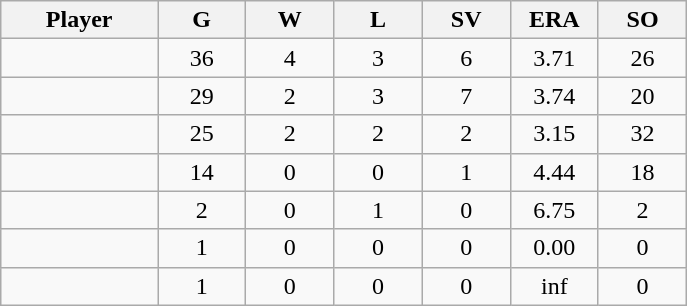<table class="wikitable sortable">
<tr>
<th bgcolor="#DDDDFF" width="16%">Player</th>
<th bgcolor="#DDDDFF" width="9%">G</th>
<th bgcolor="#DDDDFF" width="9%">W</th>
<th bgcolor="#DDDDFF" width="9%">L</th>
<th bgcolor="#DDDDFF" width="9%">SV</th>
<th bgcolor="#DDDDFF" width="9%">ERA</th>
<th bgcolor="#DDDDFF" width="9%">SO</th>
</tr>
<tr align="center">
<td></td>
<td>36</td>
<td>4</td>
<td>3</td>
<td>6</td>
<td>3.71</td>
<td>26</td>
</tr>
<tr align="center">
<td></td>
<td>29</td>
<td>2</td>
<td>3</td>
<td>7</td>
<td>3.74</td>
<td>20</td>
</tr>
<tr align="center">
<td></td>
<td>25</td>
<td>2</td>
<td>2</td>
<td>2</td>
<td>3.15</td>
<td>32</td>
</tr>
<tr align="center">
<td></td>
<td>14</td>
<td>0</td>
<td>0</td>
<td>1</td>
<td>4.44</td>
<td>18</td>
</tr>
<tr align="center">
<td></td>
<td>2</td>
<td>0</td>
<td>1</td>
<td>0</td>
<td>6.75</td>
<td>2</td>
</tr>
<tr align="center">
<td></td>
<td>1</td>
<td>0</td>
<td>0</td>
<td>0</td>
<td>0.00</td>
<td>0</td>
</tr>
<tr align="center">
<td></td>
<td>1</td>
<td>0</td>
<td>0</td>
<td>0</td>
<td>inf</td>
<td>0</td>
</tr>
</table>
